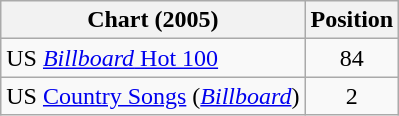<table class="wikitable sortable plainrowheaders">
<tr>
<th scope="col">Chart (2005)</th>
<th scope="col">Position</th>
</tr>
<tr>
<td>US <a href='#'><em>Billboard</em> Hot 100</a></td>
<td align="center">84</td>
</tr>
<tr>
<td>US <a href='#'>Country Songs</a> (<em><a href='#'>Billboard</a></em>)</td>
<td align="center">2</td>
</tr>
</table>
